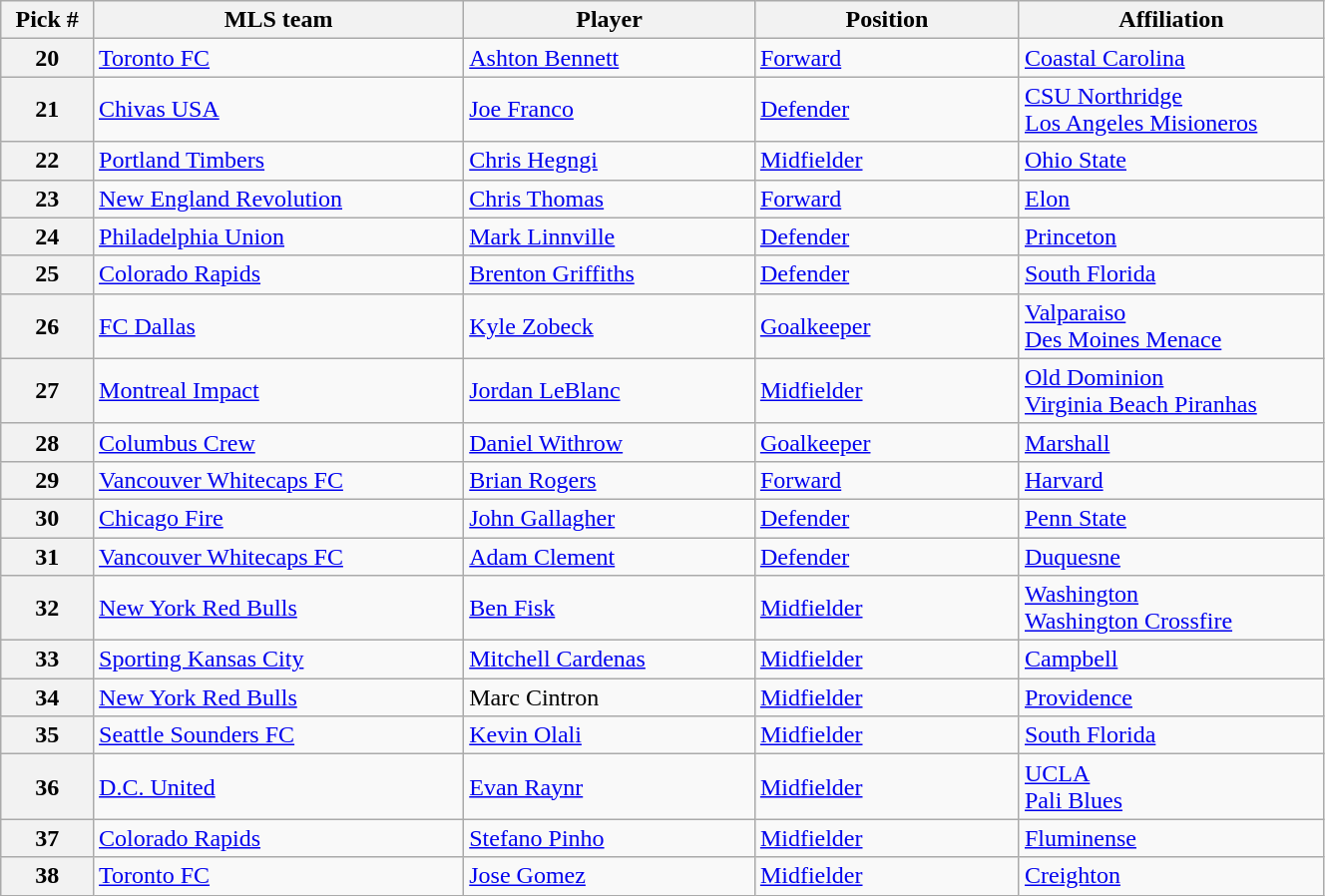<table class="wikitable sortable" style="width:70%">
<tr>
<th width=7%>Pick #</th>
<th width=28%>MLS team</th>
<th width=22%>Player</th>
<th width=20%>Position</th>
<th>Affiliation</th>
</tr>
<tr>
<th>20</th>
<td><a href='#'>Toronto FC</a></td>
<td> <a href='#'>Ashton Bennett</a></td>
<td><a href='#'>Forward</a></td>
<td><a href='#'>Coastal Carolina</a></td>
</tr>
<tr>
<th>21</th>
<td><a href='#'>Chivas USA</a></td>
<td> <a href='#'>Joe Franco</a></td>
<td><a href='#'>Defender</a></td>
<td><a href='#'>CSU Northridge</a><br><a href='#'>Los Angeles Misioneros</a></td>
</tr>
<tr>
<th>22</th>
<td><a href='#'>Portland Timbers</a></td>
<td> <a href='#'>Chris Hegngi</a></td>
<td><a href='#'>Midfielder</a></td>
<td><a href='#'>Ohio State</a></td>
</tr>
<tr>
<th>23</th>
<td><a href='#'>New England Revolution</a></td>
<td> <a href='#'>Chris Thomas</a></td>
<td><a href='#'>Forward</a></td>
<td><a href='#'>Elon</a></td>
</tr>
<tr>
<th>24</th>
<td><a href='#'>Philadelphia Union</a></td>
<td> <a href='#'>Mark Linnville</a></td>
<td><a href='#'>Defender</a></td>
<td><a href='#'>Princeton</a></td>
</tr>
<tr>
<th>25</th>
<td><a href='#'>Colorado Rapids</a></td>
<td> <a href='#'>Brenton Griffiths</a></td>
<td><a href='#'>Defender</a></td>
<td><a href='#'>South Florida</a></td>
</tr>
<tr>
<th>26</th>
<td><a href='#'>FC Dallas</a></td>
<td> <a href='#'>Kyle Zobeck</a></td>
<td><a href='#'>Goalkeeper</a></td>
<td><a href='#'>Valparaiso</a><br><a href='#'>Des Moines Menace</a></td>
</tr>
<tr>
<th>27</th>
<td><a href='#'>Montreal Impact</a></td>
<td> <a href='#'>Jordan LeBlanc</a></td>
<td><a href='#'>Midfielder</a></td>
<td><a href='#'>Old Dominion</a><br><a href='#'>Virginia Beach Piranhas</a></td>
</tr>
<tr>
<th>28</th>
<td><a href='#'>Columbus Crew</a></td>
<td> <a href='#'>Daniel Withrow</a></td>
<td><a href='#'>Goalkeeper</a></td>
<td><a href='#'>Marshall</a></td>
</tr>
<tr>
<th>29</th>
<td><a href='#'>Vancouver Whitecaps FC</a></td>
<td> <a href='#'>Brian Rogers</a></td>
<td><a href='#'>Forward</a></td>
<td><a href='#'>Harvard</a></td>
</tr>
<tr>
<th>30</th>
<td><a href='#'>Chicago Fire</a></td>
<td> <a href='#'>John Gallagher</a></td>
<td><a href='#'>Defender</a></td>
<td><a href='#'>Penn State</a></td>
</tr>
<tr>
<th>31</th>
<td><a href='#'>Vancouver Whitecaps FC</a></td>
<td> <a href='#'>Adam Clement</a></td>
<td><a href='#'>Defender</a></td>
<td><a href='#'>Duquesne</a></td>
</tr>
<tr>
<th>32</th>
<td><a href='#'>New York Red Bulls</a></td>
<td> <a href='#'>Ben Fisk</a></td>
<td><a href='#'>Midfielder</a></td>
<td><a href='#'>Washington</a><br><a href='#'>Washington Crossfire</a></td>
</tr>
<tr>
<th>33</th>
<td><a href='#'>Sporting Kansas City</a></td>
<td> <a href='#'>Mitchell Cardenas</a></td>
<td><a href='#'>Midfielder</a></td>
<td><a href='#'>Campbell</a></td>
</tr>
<tr>
<th>34</th>
<td><a href='#'>New York Red Bulls</a></td>
<td> Marc Cintron</td>
<td><a href='#'>Midfielder</a></td>
<td><a href='#'>Providence</a></td>
</tr>
<tr>
<th>35</th>
<td><a href='#'>Seattle Sounders FC</a></td>
<td> <a href='#'>Kevin Olali</a></td>
<td><a href='#'>Midfielder</a></td>
<td><a href='#'>South Florida</a></td>
</tr>
<tr>
<th>36</th>
<td><a href='#'>D.C. United</a></td>
<td> <a href='#'>Evan Raynr</a></td>
<td><a href='#'>Midfielder</a></td>
<td><a href='#'>UCLA</a><br><a href='#'>Pali Blues</a></td>
</tr>
<tr>
<th>37</th>
<td><a href='#'>Colorado Rapids</a></td>
<td> <a href='#'>Stefano Pinho</a></td>
<td><a href='#'>Midfielder</a></td>
<td><a href='#'>Fluminense</a></td>
</tr>
<tr>
<th>38</th>
<td><a href='#'>Toronto FC</a></td>
<td> <a href='#'>Jose Gomez</a></td>
<td><a href='#'>Midfielder</a></td>
<td><a href='#'>Creighton</a></td>
</tr>
</table>
